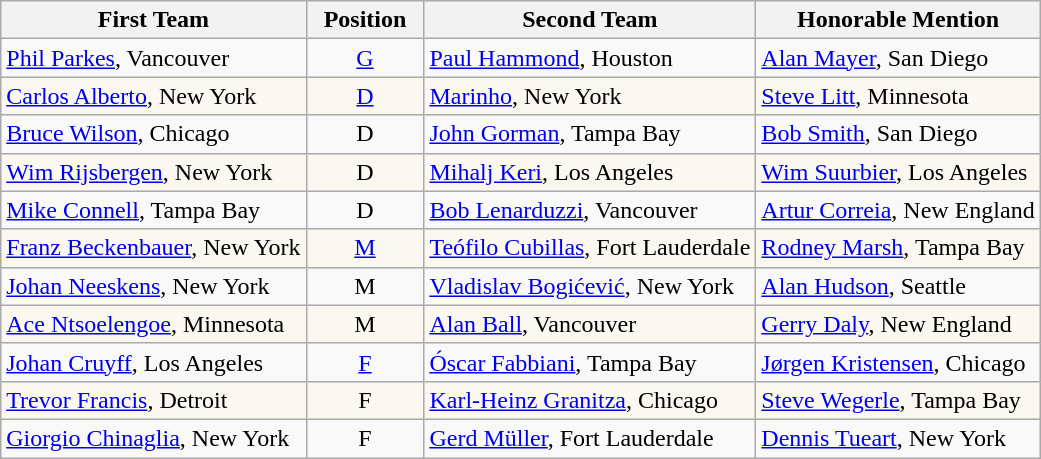<table class="wikitable">
<tr>
<th>First Team</th>
<th>  Position  </th>
<th>Second Team</th>
<th>Honorable Mention</th>
</tr>
<tr>
<td> <a href='#'>Phil Parkes</a>, Vancouver</td>
<td align=center><a href='#'>G</a></td>
<td> <a href='#'>Paul Hammond</a>, Houston</td>
<td> <a href='#'>Alan Mayer</a>, San Diego</td>
</tr>
<tr style="background:#faf8f0;">
<td> <a href='#'>Carlos Alberto</a>, New York</td>
<td align=center><a href='#'>D</a></td>
<td> <a href='#'>Marinho</a>, New York</td>
<td> <a href='#'>Steve Litt</a>, Minnesota</td>
</tr>
<tr>
<td> <a href='#'>Bruce Wilson</a>, Chicago</td>
<td align=center>D</td>
<td> <a href='#'>John Gorman</a>, Tampa Bay</td>
<td> <a href='#'>Bob Smith</a>, San Diego</td>
</tr>
<tr style="background:#faf8f0;">
<td> <a href='#'>Wim Rijsbergen</a>, New York</td>
<td align=center>D</td>
<td> <a href='#'>Mihalj Keri</a>, Los Angeles</td>
<td> <a href='#'>Wim Suurbier</a>, Los Angeles</td>
</tr>
<tr>
<td> <a href='#'>Mike Connell</a>, Tampa Bay</td>
<td align=center>D</td>
<td> <a href='#'>Bob Lenarduzzi</a>, Vancouver</td>
<td> <a href='#'>Artur Correia</a>, New England</td>
</tr>
<tr style="background:#faf8f0;">
<td> <a href='#'>Franz Beckenbauer</a>, New York</td>
<td align=center><a href='#'>M</a></td>
<td> <a href='#'>Teófilo Cubillas</a>, Fort Lauderdale</td>
<td> <a href='#'>Rodney Marsh</a>, Tampa Bay</td>
</tr>
<tr>
<td> <a href='#'>Johan Neeskens</a>, New York</td>
<td align=center>M</td>
<td> <a href='#'>Vladislav Bogićević</a>, New York</td>
<td> <a href='#'>Alan Hudson</a>, Seattle</td>
</tr>
<tr style="background:#faf8f0;">
<td> <a href='#'>Ace Ntsoelengoe</a>, Minnesota</td>
<td align=center>M</td>
<td> <a href='#'>Alan Ball</a>, Vancouver</td>
<td> <a href='#'>Gerry Daly</a>, New England</td>
</tr>
<tr>
<td> <a href='#'>Johan Cruyff</a>, Los Angeles</td>
<td align=center><a href='#'>F</a></td>
<td> <a href='#'>Óscar Fabbiani</a>, Tampa Bay</td>
<td> <a href='#'>Jørgen Kristensen</a>, Chicago</td>
</tr>
<tr style="background:#faf8f0;">
<td> <a href='#'>Trevor Francis</a>, Detroit</td>
<td align=center>F</td>
<td> <a href='#'>Karl-Heinz Granitza</a>, Chicago</td>
<td> <a href='#'>Steve Wegerle</a>, Tampa Bay</td>
</tr>
<tr>
<td> <a href='#'>Giorgio Chinaglia</a>, New York</td>
<td align=center>F</td>
<td> <a href='#'>Gerd Müller</a>, Fort Lauderdale</td>
<td> <a href='#'>Dennis Tueart</a>, New York</td>
</tr>
</table>
